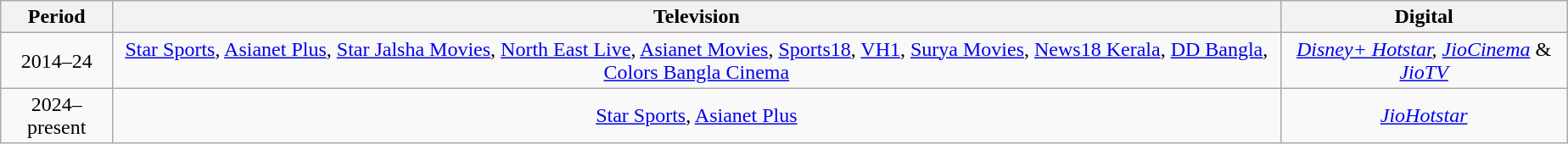<table class="wikitable sortable" style="text-align:center;float:right;margin-left:1em">
<tr>
<th>Period</th>
<th>Television</th>
<th>Digital</th>
</tr>
<tr>
<td>2014–24</td>
<td><a href='#'>Star Sports</a>, <a href='#'>Asianet Plus</a>, <a href='#'>Star Jalsha Movies</a>, <a href='#'>North East Live</a>, <a href='#'>Asianet Movies</a>, <a href='#'>Sports18</a>, <a href='#'>VH1</a>, <a href='#'>Surya Movies</a>, <a href='#'>News18 Kerala</a>, <a href='#'>DD Bangla</a>, <a href='#'>Colors Bangla Cinema</a></td>
<td><em><a href='#'>Disney+ Hotstar</a>, <a href='#'>JioCinema</a></em> & <em><a href='#'>JioTV</a></em></td>
</tr>
<tr>
<td>2024–present</td>
<td><a href='#'>Star Sports</a>, <a href='#'>Asianet Plus</a></td>
<td><em> <a href='#'>JioHotstar</a></em></td>
</tr>
</table>
